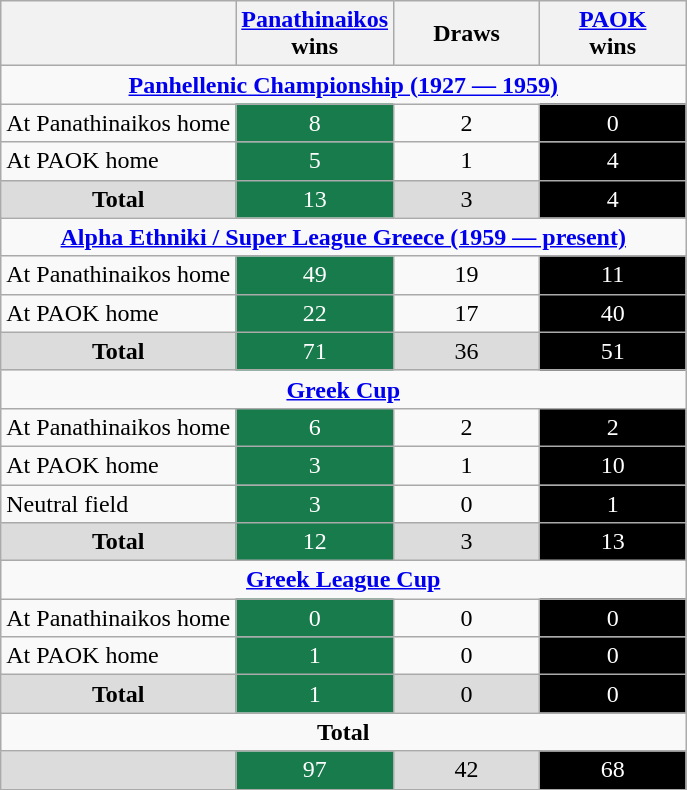<table class="wikitable" style="text-align:center;font-size:100%">
<tr>
<th></th>
<th width="90"><a href='#'>Panathinaikos</a><br>wins</th>
<th width="90">Draws</th>
<th width="90"><a href='#'>PAOK</a><br>wins</th>
</tr>
<tr>
<td colspan=4><strong><a href='#'>Panhellenic Championship (1927 — 1959)</a></strong></td>
</tr>
<tr>
<td align="left">At Panathinaikos home</td>
<td style="color:#ffffff;background:#187B4C">8</td>
<td>2</td>
<td style="color:#ffffff;background:#000000">0</td>
</tr>
<tr>
<td align="left">At PAOK  home</td>
<td style="color:#ffffff;background:#187B4C">5</td>
<td>1</td>
<td style="color:#ffffff;background:#000000">4</td>
</tr>
<tr>
<td align="center" bgcolor=#dcdcdc><strong>Total</strong></td>
<td style="color:#ffffff;background:#187B4C">13</td>
<td bgcolor=#dcdcdc>3</td>
<td style="color:#ffffff;background:#000000">4</td>
</tr>
<tr>
<td colspan=4><strong><a href='#'>Alpha Ethniki / Super League Greece (1959 — present)</a></strong></td>
</tr>
<tr>
<td align="left">At Panathinaikos home</td>
<td style="color:#ffffff;background:#187B4C">49</td>
<td>19</td>
<td style="color:#ffffff;background:#000000">11</td>
</tr>
<tr>
<td align="left">At PAOK home</td>
<td style="color:#ffffff;background:#187B4C">22</td>
<td>17</td>
<td style="color:#ffffff;background:#000000">40</td>
</tr>
<tr>
<td align="center" bgcolor=#dcdcdc><strong>Total</strong></td>
<td style="color:#ffffff;background:#187B4C">71</td>
<td bgcolor=#dcdcdc>36</td>
<td style="color:#ffffff;background:#000000">51</td>
</tr>
<tr>
<td colspan=4><strong><a href='#'>Greek Cup</a></strong></td>
</tr>
<tr>
<td align="left">At Panathinaikos home</td>
<td style="color:#ffffff;background:#187B4C">6</td>
<td>2</td>
<td style="color:#ffffff;background:#000000">2</td>
</tr>
<tr>
<td align="left">At PAOK home</td>
<td style="color:#ffffff;background:#187B4C">3</td>
<td>1</td>
<td style="color:#ffffff;background:#000000">10</td>
</tr>
<tr>
<td align="left">Neutral field</td>
<td style="color:#ffffff;background:#187B4C">3</td>
<td>0</td>
<td style="color:#ffffff;background:#000000">1</td>
</tr>
<tr>
<td align="center" bgcolor=#dcdcdc><strong>Total</strong></td>
<td style="color:#ffffff;background:#187B4C">12</td>
<td bgcolor=#dcdcdc>3</td>
<td style="color:#ffffff;background:#000000">13</td>
</tr>
<tr>
<td colspan=4><strong><a href='#'>Greek League Cup</a></strong></td>
</tr>
<tr>
<td align="left">At Panathinaikos home</td>
<td style="color:#ffffff;background:#187B4C">0</td>
<td>0</td>
<td style="color:#ffffff;background:#000000">0</td>
</tr>
<tr>
<td align="left">At PAOK home</td>
<td style="color:#ffffff;background:#187B4C">1</td>
<td>0</td>
<td style="color:#ffffff;background:#000000">0</td>
</tr>
<tr>
<td align="center" bgcolor=#dcdcdc><strong>Total</strong></td>
<td style="color:#ffffff;background:#187B4C">1</td>
<td bgcolor=#dcdcdc>0</td>
<td style="color:#ffffff;background:#000000">0</td>
</tr>
<tr>
<td colspan=4><strong>Total</strong></td>
</tr>
<tr>
<td bgcolor=#dcdcdc></td>
<td style="color:#ffffff;background:#187B4C">97</td>
<td bgcolor=#dcdcdc>42</td>
<td style="color:#ffffff;background:#000000">68</td>
</tr>
</table>
